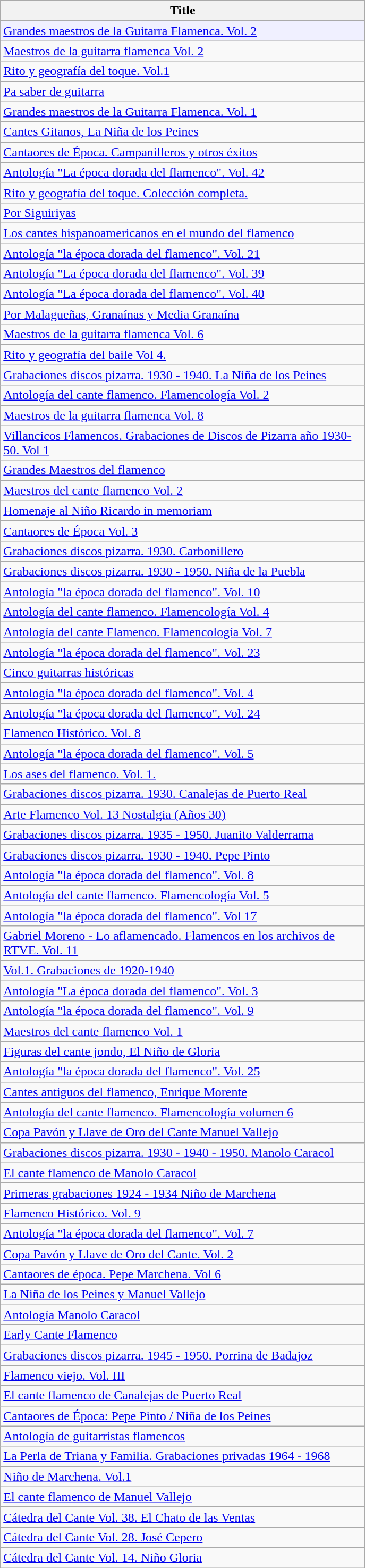<table class="wikitable">
<tr>
<th width="450" rowspan="1"><strong>Title</strong></th>
</tr>
<tr ---- bgcolor="#f0f0ff">
<td><a href='#'>Grandes maestros de la Guitarra Flamenca. Vol. 2</a></td>
</tr>
<tr>
<td><a href='#'>Maestros de la guitarra flamenca Vol. 2</a></td>
</tr>
<tr>
<td><a href='#'>Rito y geografía del toque. Vol.1</a></td>
</tr>
<tr>
<td><a href='#'>Pa saber de guitarra</a></td>
</tr>
<tr>
<td><a href='#'>Grandes maestros de la Guitarra Flamenca. Vol. 1</a></td>
</tr>
<tr>
<td><a href='#'>Cantes Gitanos, La Niña de los Peines</a></td>
</tr>
<tr>
<td><a href='#'>Cantaores de Época. Campanilleros y otros éxitos</a></td>
</tr>
<tr>
<td><a href='#'>Antología "La época dorada del flamenco". Vol. 42</a></td>
</tr>
<tr>
<td><a href='#'>Rito y geografía del toque. Colección completa.</a></td>
</tr>
<tr>
<td><a href='#'>Por Siguiriyas</a></td>
</tr>
<tr>
<td><a href='#'>Los cantes hispanoamericanos en el mundo del flamenco</a></td>
</tr>
<tr>
<td><a href='#'>Antología "la época dorada del flamenco". Vol. 21</a></td>
</tr>
<tr>
<td><a href='#'>Antología "La época dorada del flamenco". Vol. 39</a></td>
</tr>
<tr>
<td><a href='#'>Antología "La época dorada del flamenco". Vol. 40</a></td>
</tr>
<tr>
<td><a href='#'>Por Malagueñas, Granaínas y Media Granaína</a></td>
</tr>
<tr>
<td><a href='#'>Maestros de la guitarra flamenca Vol. 6</a></td>
</tr>
<tr>
<td><a href='#'>Rito y geografía del baile Vol 4.</a></td>
</tr>
<tr>
<td><a href='#'>Grabaciones discos pizarra. 1930 - 1940. La Niña de los Peines</a></td>
</tr>
<tr>
<td><a href='#'>Antología del cante flamenco. Flamencología Vol. 2</a></td>
</tr>
<tr>
<td><a href='#'>Maestros de la guitarra flamenca Vol. 8</a></td>
</tr>
<tr>
<td><a href='#'>Villancicos Flamencos. Grabaciones de Discos de Pizarra año 1930-50. Vol 1</a></td>
</tr>
<tr>
<td><a href='#'>Grandes Maestros del flamenco</a></td>
</tr>
<tr>
<td><a href='#'>Maestros del cante flamenco Vol. 2</a></td>
</tr>
<tr>
<td><a href='#'>Homenaje al Niño Ricardo in memoriam</a></td>
</tr>
<tr>
<td><a href='#'>Cantaores de Época Vol. 3</a></td>
</tr>
<tr>
<td><a href='#'>Grabaciones discos pizarra. 1930. Carbonillero</a></td>
</tr>
<tr>
<td><a href='#'>Grabaciones discos pizarra. 1930 - 1950. Niña de la Puebla</a></td>
</tr>
<tr>
<td><a href='#'>Antología "la época dorada del flamenco". Vol. 10</a></td>
</tr>
<tr>
<td><a href='#'>Antología del cante flamenco. Flamencología Vol. 4</a></td>
</tr>
<tr>
<td><a href='#'>Antología del cante Flamenco. Flamencología Vol. 7</a></td>
</tr>
<tr>
<td><a href='#'>Antología "la época dorada del flamenco". Vol. 23</a></td>
</tr>
<tr>
<td><a href='#'>Cinco guitarras históricas</a></td>
</tr>
<tr>
<td><a href='#'>Antología "la época dorada del flamenco". Vol. 4</a></td>
</tr>
<tr>
<td><a href='#'>Antología "la época dorada del flamenco". Vol. 24</a></td>
</tr>
<tr>
<td><a href='#'>Flamenco Histórico. Vol. 8</a></td>
</tr>
<tr>
<td><a href='#'>Antología "la época dorada del flamenco". Vol. 5</a></td>
</tr>
<tr>
<td><a href='#'>Los ases del flamenco. Vol. 1.</a></td>
</tr>
<tr>
<td><a href='#'>Grabaciones discos pizarra. 1930. Canalejas de Puerto Real</a></td>
</tr>
<tr>
<td><a href='#'>Arte Flamenco Vol. 13 Nostalgia (Años 30)</a></td>
</tr>
<tr>
<td><a href='#'>Grabaciones discos pizarra. 1935 - 1950. Juanito Valderrama</a></td>
</tr>
<tr>
<td><a href='#'>Grabaciones discos pizarra. 1930 - 1940. Pepe Pinto</a></td>
</tr>
<tr>
<td><a href='#'>Antología "la época dorada del flamenco". Vol. 8</a></td>
</tr>
<tr>
<td><a href='#'>Antología del cante flamenco. Flamencología Vol. 5</a></td>
</tr>
<tr>
<td><a href='#'>Antología "la época dorada del flamenco". Vol 17</a></td>
</tr>
<tr>
<td><a href='#'>Gabriel Moreno - Lo aflamencado. Flamencos en los archivos de RTVE. Vol. 11</a></td>
</tr>
<tr>
<td><a href='#'>Vol.1. Grabaciones de 1920-1940</a></td>
</tr>
<tr>
<td><a href='#'>Antología "La época dorada del flamenco". Vol. 3</a></td>
</tr>
<tr>
<td><a href='#'>Antología "la época dorada del flamenco". Vol. 9</a></td>
</tr>
<tr>
<td><a href='#'>Maestros del cante flamenco Vol. 1</a></td>
</tr>
<tr>
<td><a href='#'>Figuras del cante jondo, El Niño de Gloria</a></td>
</tr>
<tr>
<td><a href='#'>Antología "la época dorada del flamenco". Vol. 25</a></td>
</tr>
<tr>
<td><a href='#'>Cantes antiguos del flamenco, Enrique Morente</a></td>
</tr>
<tr>
<td><a href='#'>Antología del cante flamenco. Flamencología volumen 6</a></td>
</tr>
<tr>
<td><a href='#'>Copa Pavón y Llave de Oro del Cante Manuel Vallejo</a></td>
</tr>
<tr>
<td><a href='#'>Grabaciones discos pizarra. 1930 - 1940 - 1950. Manolo Caracol</a></td>
</tr>
<tr>
<td><a href='#'>El cante flamenco de Manolo Caracol</a></td>
</tr>
<tr>
<td><a href='#'>Primeras grabaciones 1924 - 1934 Niño de Marchena</a></td>
</tr>
<tr>
<td><a href='#'>Flamenco Histórico. Vol. 9</a></td>
</tr>
<tr>
<td><a href='#'>Antología "la época dorada del flamenco". Vol. 7</a></td>
</tr>
<tr>
<td><a href='#'>Copa Pavón y Llave de Oro del Cante. Vol. 2</a></td>
</tr>
<tr>
<td><a href='#'>Cantaores de época. Pepe Marchena. Vol 6</a></td>
</tr>
<tr>
<td><a href='#'>La Niña de los Peines y Manuel Vallejo</a></td>
</tr>
<tr>
<td><a href='#'>Antología Manolo Caracol</a></td>
</tr>
<tr>
<td><a href='#'>Early Cante Flamenco</a></td>
</tr>
<tr>
<td><a href='#'>Grabaciones discos pizarra. 1945 - 1950. Porrina de Badajoz</a></td>
</tr>
<tr>
<td><a href='#'>Flamenco viejo. Vol. III</a></td>
</tr>
<tr>
<td><a href='#'>El cante flamenco de Canalejas de Puerto Real</a></td>
</tr>
<tr>
<td><a href='#'>Cantaores de Época: Pepe Pinto / Niña de los Peines</a></td>
</tr>
<tr>
<td><a href='#'>Antología de guitarristas flamencos</a></td>
</tr>
<tr>
<td><a href='#'>La Perla de Triana y Familia. Grabaciones privadas 1964 - 1968</a></td>
</tr>
<tr>
<td><a href='#'>Niño de Marchena. Vol.1</a></td>
</tr>
<tr>
<td><a href='#'>El cante flamenco de Manuel Vallejo</a></td>
</tr>
<tr>
<td><a href='#'>Cátedra del Cante Vol. 38. El Chato de las Ventas</a></td>
</tr>
<tr>
<td><a href='#'>Cátedra del Cante Vol. 28. José Cepero</a></td>
</tr>
<tr>
<td><a href='#'>Cátedra del Cante Vol. 14. Niño Gloria</a></td>
</tr>
</table>
